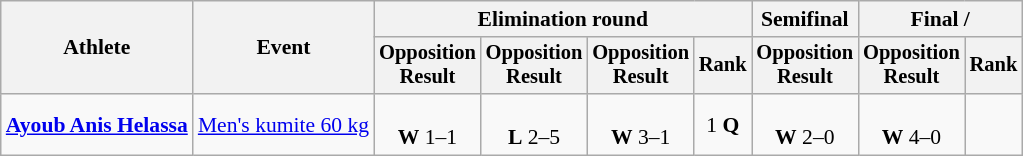<table class=wikitable style=font-size:90%;text-align:center>
<tr>
<th rowspan=2>Athlete</th>
<th rowspan=2>Event</th>
<th colspan=4>Elimination round</th>
<th>Semifinal</th>
<th colspan=2>Final / </th>
</tr>
<tr style=font-size:95%>
<th>Opposition<br>Result</th>
<th>Opposition<br>Result</th>
<th>Opposition<br>Result</th>
<th>Rank</th>
<th>Opposition<br>Result</th>
<th>Opposition<br>Result</th>
<th>Rank</th>
</tr>
<tr>
<td align=left><strong><a href='#'>Ayoub Anis Helassa</a></strong></td>
<td align=left><a href='#'>Men's kumite 60 kg</a></td>
<td><br><strong>W</strong> 1–1</td>
<td><br><strong>L</strong> 2–5</td>
<td><br><strong>W</strong> 3–1</td>
<td>1 <strong>Q</strong></td>
<td><br><strong>W</strong> 2–0</td>
<td><br><strong>W</strong> 4–0</td>
<td></td>
</tr>
</table>
